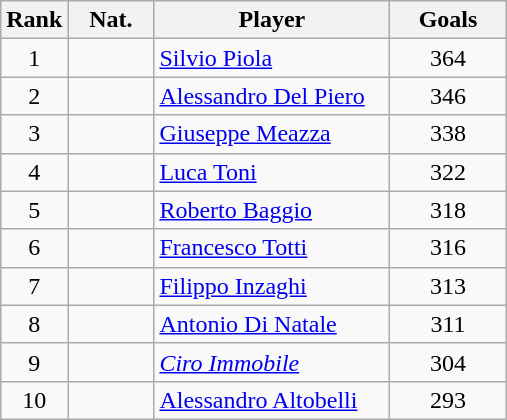<table class=wikitable>
<tr>
<th>Rank</th>
<th width="50px">Nat.</th>
<th width="150px">Player</th>
<th width="70px">Goals</th>
</tr>
<tr align="center">
<td>1</td>
<td></td>
<td align=left><a href='#'>Silvio Piola</a></td>
<td>364</td>
</tr>
<tr align="center">
<td>2</td>
<td></td>
<td align=left><a href='#'>Alessandro Del Piero</a></td>
<td>346</td>
</tr>
<tr align="center">
<td>3</td>
<td></td>
<td align=left><a href='#'>Giuseppe Meazza</a></td>
<td>338</td>
</tr>
<tr align="center">
<td>4</td>
<td></td>
<td align=left><a href='#'>Luca Toni</a></td>
<td>322</td>
</tr>
<tr align="center">
<td>5</td>
<td></td>
<td align=left><a href='#'>Roberto Baggio</a></td>
<td>318</td>
</tr>
<tr align="center">
<td>6</td>
<td></td>
<td align=left><a href='#'>Francesco Totti</a></td>
<td>316</td>
</tr>
<tr align="center">
<td>7</td>
<td></td>
<td align=left><a href='#'>Filippo Inzaghi</a></td>
<td>313</td>
</tr>
<tr align="center">
<td>8</td>
<td></td>
<td align=left><a href='#'>Antonio Di Natale</a></td>
<td>311</td>
</tr>
<tr align="center">
<td>9</td>
<td></td>
<td align=left><em><a href='#'>Ciro Immobile</a></em></td>
<td>304</td>
</tr>
<tr align="center">
<td>10</td>
<td></td>
<td align=left><a href='#'>Alessandro Altobelli</a></td>
<td>293</td>
</tr>
</table>
